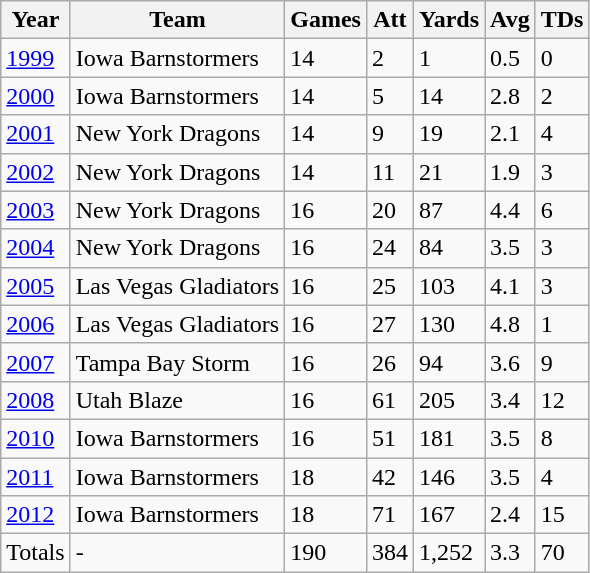<table class="wikitable">
<tr ">
<th>Year</th>
<th>Team</th>
<th>Games</th>
<th>Att</th>
<th>Yards</th>
<th>Avg</th>
<th>TDs</th>
</tr>
<tr>
<td><a href='#'>1999</a></td>
<td>Iowa Barnstormers</td>
<td>14</td>
<td>2</td>
<td>1</td>
<td>0.5</td>
<td>0</td>
</tr>
<tr>
<td><a href='#'>2000</a></td>
<td>Iowa Barnstormers</td>
<td>14</td>
<td>5</td>
<td>14</td>
<td>2.8</td>
<td>2</td>
</tr>
<tr>
<td><a href='#'>2001</a></td>
<td>New York Dragons</td>
<td>14</td>
<td>9</td>
<td>19</td>
<td>2.1</td>
<td>4</td>
</tr>
<tr>
<td><a href='#'>2002</a></td>
<td>New York Dragons</td>
<td>14</td>
<td>11</td>
<td>21</td>
<td>1.9</td>
<td>3</td>
</tr>
<tr>
<td><a href='#'>2003</a></td>
<td>New York Dragons</td>
<td>16</td>
<td>20</td>
<td>87</td>
<td>4.4</td>
<td>6</td>
</tr>
<tr>
<td><a href='#'>2004</a></td>
<td>New York Dragons</td>
<td>16</td>
<td>24</td>
<td>84</td>
<td>3.5</td>
<td>3</td>
</tr>
<tr>
<td><a href='#'>2005</a></td>
<td>Las Vegas Gladiators</td>
<td>16</td>
<td>25</td>
<td>103</td>
<td>4.1</td>
<td>3</td>
</tr>
<tr>
<td><a href='#'>2006</a></td>
<td>Las Vegas Gladiators</td>
<td>16</td>
<td>27</td>
<td>130</td>
<td>4.8</td>
<td>1</td>
</tr>
<tr>
<td><a href='#'>2007</a></td>
<td>Tampa Bay Storm</td>
<td>16</td>
<td>26</td>
<td>94</td>
<td>3.6</td>
<td>9</td>
</tr>
<tr>
<td><a href='#'>2008</a></td>
<td>Utah Blaze</td>
<td>16</td>
<td>61</td>
<td>205</td>
<td>3.4</td>
<td>12</td>
</tr>
<tr>
<td><a href='#'>2010</a></td>
<td>Iowa Barnstormers</td>
<td>16</td>
<td>51</td>
<td>181</td>
<td>3.5</td>
<td>8</td>
</tr>
<tr>
<td><a href='#'>2011</a></td>
<td>Iowa Barnstormers</td>
<td>18</td>
<td>42</td>
<td>146</td>
<td>3.5</td>
<td>4</td>
</tr>
<tr>
<td><a href='#'>2012</a></td>
<td>Iowa Barnstormers</td>
<td>18</td>
<td>71</td>
<td>167</td>
<td>2.4</td>
<td>15</td>
</tr>
<tr>
<td>Totals</td>
<td>-</td>
<td>190</td>
<td>384</td>
<td>1,252</td>
<td>3.3</td>
<td>70</td>
</tr>
</table>
